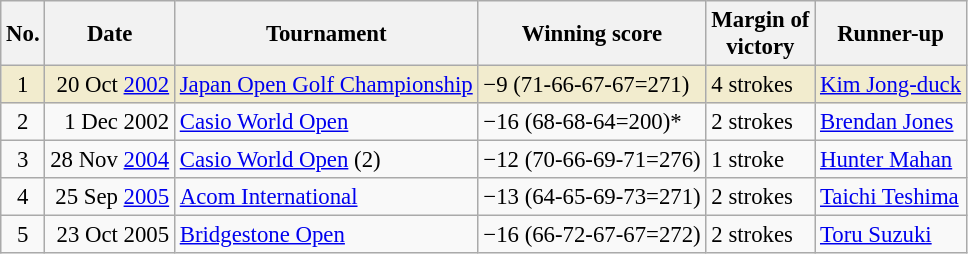<table class="wikitable" style="font-size:95%;">
<tr>
<th>No.</th>
<th>Date</th>
<th>Tournament</th>
<th>Winning score</th>
<th>Margin of<br>victory</th>
<th>Runner-up</th>
</tr>
<tr style="background:#f2ecce;">
<td align=center>1</td>
<td align=right>20 Oct <a href='#'>2002</a></td>
<td><a href='#'>Japan Open Golf Championship</a></td>
<td>−9 (71-66-67-67=271)</td>
<td>4 strokes</td>
<td> <a href='#'>Kim Jong-duck</a></td>
</tr>
<tr>
<td align=center>2</td>
<td align=right>1 Dec 2002</td>
<td><a href='#'>Casio World Open</a></td>
<td>−16 (68-68-64=200)*</td>
<td>2 strokes</td>
<td> <a href='#'>Brendan Jones</a></td>
</tr>
<tr>
<td align=center>3</td>
<td align=right>28 Nov <a href='#'>2004</a></td>
<td><a href='#'>Casio World Open</a> (2)</td>
<td>−12 (70-66-69-71=276)</td>
<td>1 stroke</td>
<td> <a href='#'>Hunter Mahan</a></td>
</tr>
<tr>
<td align=center>4</td>
<td align=right>25 Sep <a href='#'>2005</a></td>
<td><a href='#'>Acom International</a></td>
<td>−13 (64-65-69-73=271)</td>
<td>2 strokes</td>
<td> <a href='#'>Taichi Teshima</a></td>
</tr>
<tr>
<td align=center>5</td>
<td align=right>23 Oct 2005</td>
<td><a href='#'>Bridgestone Open</a></td>
<td>−16 (66-72-67-67=272)</td>
<td>2 strokes</td>
<td> <a href='#'>Toru Suzuki</a></td>
</tr>
</table>
